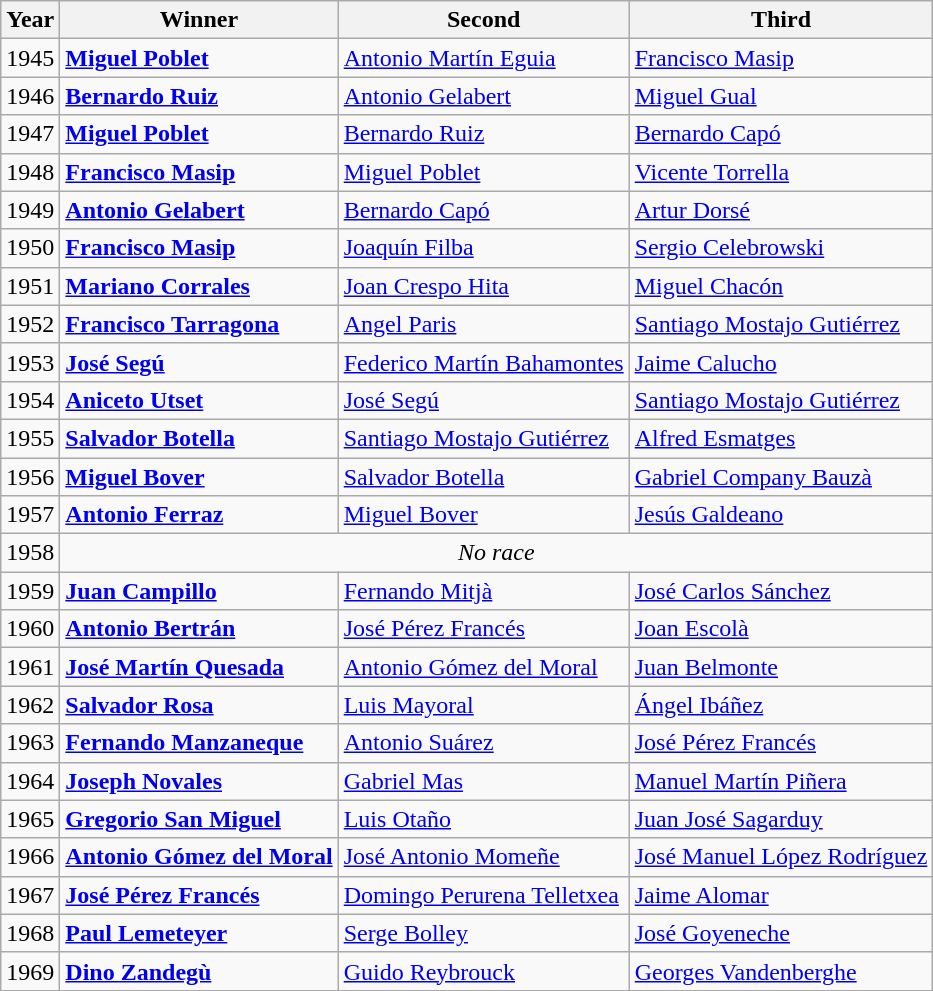<table class="sortable wikitable">
<tr>
<th>Year</th>
<th>Winner</th>
<th>Second</th>
<th>Third</th>
</tr>
<tr>
<td>1945</td>
<td> <strong><a href='#'>Miguel Poblet</a></strong></td>
<td> <a href='#'>Antonio Martín Eguia</a></td>
<td> <a href='#'>Francisco Masip</a></td>
</tr>
<tr>
<td>1946</td>
<td> <strong><a href='#'>Bernardo Ruiz</a></strong></td>
<td> <a href='#'>Antonio Gelabert</a></td>
<td> <a href='#'>Miguel Gual</a></td>
</tr>
<tr>
<td>1947</td>
<td> <strong><a href='#'>Miguel Poblet</a></strong></td>
<td> <a href='#'>Bernardo Ruiz</a></td>
<td> <a href='#'>Bernardo Capó</a></td>
</tr>
<tr>
<td>1948</td>
<td> <strong><a href='#'>Francisco Masip</a></strong></td>
<td> <a href='#'>Miguel Poblet</a></td>
<td> <a href='#'>Vicente Torrella</a></td>
</tr>
<tr>
<td>1949</td>
<td> <strong><a href='#'>Antonio Gelabert</a></strong></td>
<td> <a href='#'>Bernardo Capó</a></td>
<td> <a href='#'>Artur Dorsé</a></td>
</tr>
<tr>
<td>1950</td>
<td> <strong><a href='#'>Francisco Masip</a></strong></td>
<td> <a href='#'>Joaquín Filba</a></td>
<td> <a href='#'>Sergio Celebrowski</a></td>
</tr>
<tr>
<td>1951</td>
<td> <strong><a href='#'>Mariano Corrales</a></strong></td>
<td> <a href='#'>Joan Crespo Hita</a></td>
<td> <a href='#'>Miguel Chacón</a></td>
</tr>
<tr>
<td>1952</td>
<td> <strong><a href='#'>Francisco Tarragona</a></strong></td>
<td> <a href='#'>Angel Paris</a></td>
<td> <a href='#'>Santiago Mostajo Gutiérrez</a></td>
</tr>
<tr>
<td>1953</td>
<td> <strong><a href='#'>José Segú</a></strong></td>
<td> <a href='#'>Federico Martín Bahamontes</a></td>
<td> <a href='#'>Jaime Calucho</a></td>
</tr>
<tr>
<td>1954</td>
<td> <strong><a href='#'>Aniceto Utset</a></strong></td>
<td> <a href='#'>José Segú</a></td>
<td> <a href='#'>Santiago Mostajo Gutiérrez</a></td>
</tr>
<tr>
<td>1955</td>
<td> <strong><a href='#'>Salvador Botella</a></strong></td>
<td> <a href='#'>Santiago Mostajo Gutiérrez</a></td>
<td> <a href='#'>Alfred Esmatges</a></td>
</tr>
<tr>
<td>1956</td>
<td> <strong><a href='#'>Miguel Bover</a></strong></td>
<td> <a href='#'>Salvador Botella</a></td>
<td> <a href='#'>Gabriel Company Bauzà</a></td>
</tr>
<tr>
<td>1957</td>
<td> <strong><a href='#'>Antonio Ferraz</a></strong></td>
<td><a href='#'>Miguel Bover</a></td>
<td> <a href='#'>Jesús Galdeano</a></td>
</tr>
<tr>
<td>1958</td>
<td colspan=3 align=center><em>No race</em></td>
</tr>
<tr>
<td>1959</td>
<td> <strong><a href='#'>Juan Campillo</a></strong></td>
<td> <a href='#'>Fernando Mitjà</a></td>
<td> <a href='#'>José Carlos Sánchez</a></td>
</tr>
<tr>
<td>1960</td>
<td> <strong><a href='#'>Antonio Bertrán</a></strong></td>
<td> <a href='#'>José Pérez Francés</a></td>
<td> <a href='#'>Joan Escolà</a></td>
</tr>
<tr>
<td>1961</td>
<td> <strong><a href='#'>José Martín Quesada</a></strong></td>
<td> <a href='#'>Antonio Gómez del Moral</a></td>
<td> <a href='#'>Juan Belmonte</a></td>
</tr>
<tr>
<td>1962</td>
<td> <strong><a href='#'>Salvador Rosa</a></strong></td>
<td> <a href='#'>Luis Mayoral</a></td>
<td> <a href='#'>Ángel Ibáñez</a></td>
</tr>
<tr>
<td>1963</td>
<td> <strong><a href='#'>Fernando Manzaneque</a></strong></td>
<td> <a href='#'>Antonio Suárez</a></td>
<td> <a href='#'>José Pérez Francés</a></td>
</tr>
<tr>
<td>1964</td>
<td> <strong><a href='#'>Joseph Novales</a></strong></td>
<td> <a href='#'>Gabriel Mas</a></td>
<td> <a href='#'>Manuel Martín Piñera</a></td>
</tr>
<tr>
<td>1965</td>
<td> <strong><a href='#'>Gregorio San Miguel</a></strong></td>
<td> <a href='#'>Luis Otaño</a></td>
<td> <a href='#'>Juan José Sagarduy</a></td>
</tr>
<tr>
<td>1966</td>
<td> <strong><a href='#'>Antonio Gómez del Moral</a></strong></td>
<td> <a href='#'>José Antonio Momeñe</a></td>
<td> <a href='#'>José Manuel López Rodríguez</a></td>
</tr>
<tr>
<td>1967</td>
<td> <strong><a href='#'>José Pérez Francés</a></strong></td>
<td> <a href='#'>Domingo Perurena Telletxea</a></td>
<td> <a href='#'>Jaime Alomar</a></td>
</tr>
<tr>
<td>1968</td>
<td> <strong><a href='#'>Paul Lemeteyer</a></strong></td>
<td> <a href='#'>Serge Bolley</a></td>
<td> <a href='#'>José Goyeneche</a></td>
</tr>
<tr>
<td>1969</td>
<td> <strong><a href='#'>Dino Zandegù</a></strong></td>
<td> <a href='#'>Guido Reybrouck</a></td>
<td> <a href='#'>Georges Vandenberghe</a></td>
</tr>
</table>
